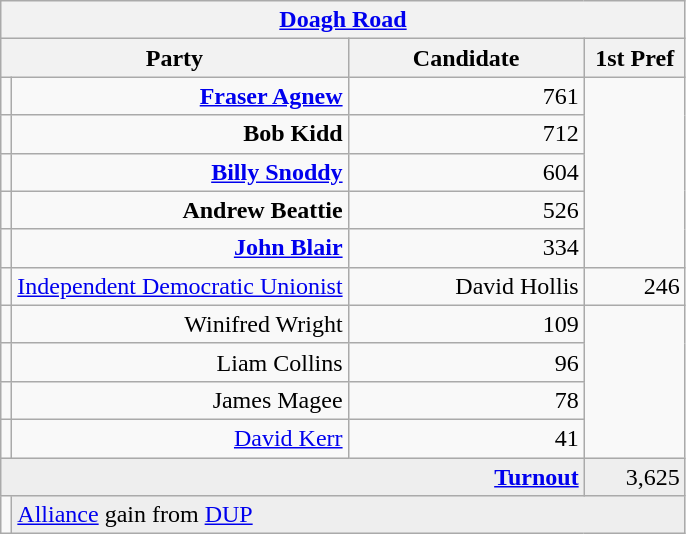<table class="wikitable">
<tr>
<th colspan="4" align="center"><a href='#'>Doagh Road</a></th>
</tr>
<tr>
<th colspan="2" align="center" width=200>Party</th>
<th width=150>Candidate</th>
<th width=60>1st Pref</th>
</tr>
<tr>
<td></td>
<td align="right"><strong><a href='#'>Fraser Agnew</a></strong></td>
<td align="right">761</td>
</tr>
<tr>
<td></td>
<td align="right"><strong>Bob Kidd</strong></td>
<td align="right">712</td>
</tr>
<tr>
<td></td>
<td align="right"><strong><a href='#'>Billy Snoddy</a></strong></td>
<td align="right">604</td>
</tr>
<tr>
<td></td>
<td align="right"><strong>Andrew Beattie</strong></td>
<td align="right">526</td>
</tr>
<tr>
<td></td>
<td align="right"><strong><a href='#'>John Blair</a></strong></td>
<td align="right">334</td>
</tr>
<tr>
<td bgcolor=></td>
<td><a href='#'>Independent Democratic Unionist</a></td>
<td align="right">David Hollis</td>
<td align="right">246</td>
</tr>
<tr>
<td></td>
<td align="right">Winifred Wright</td>
<td align="right">109</td>
</tr>
<tr>
<td></td>
<td align="right">Liam Collins</td>
<td align="right">96</td>
</tr>
<tr>
<td></td>
<td align="right">James Magee</td>
<td align="right">78</td>
</tr>
<tr>
<td></td>
<td align="right"><a href='#'>David Kerr</a></td>
<td align="right">41</td>
</tr>
<tr bgcolor="EEEEEE">
<td colspan=3 align="right"><strong><a href='#'>Turnout</a></strong></td>
<td align="right">3,625</td>
</tr>
<tr>
<td bgcolor=></td>
<td colspan=3 bgcolor="EEEEEE"><a href='#'>Alliance</a> gain from <a href='#'>DUP</a></td>
</tr>
</table>
